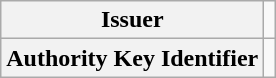<table class="wikitable">
<tr>
<th>Issuer</th>
<td></td>
</tr>
<tr>
<th>Authority Key Identifier</th>
<td></td>
</tr>
</table>
